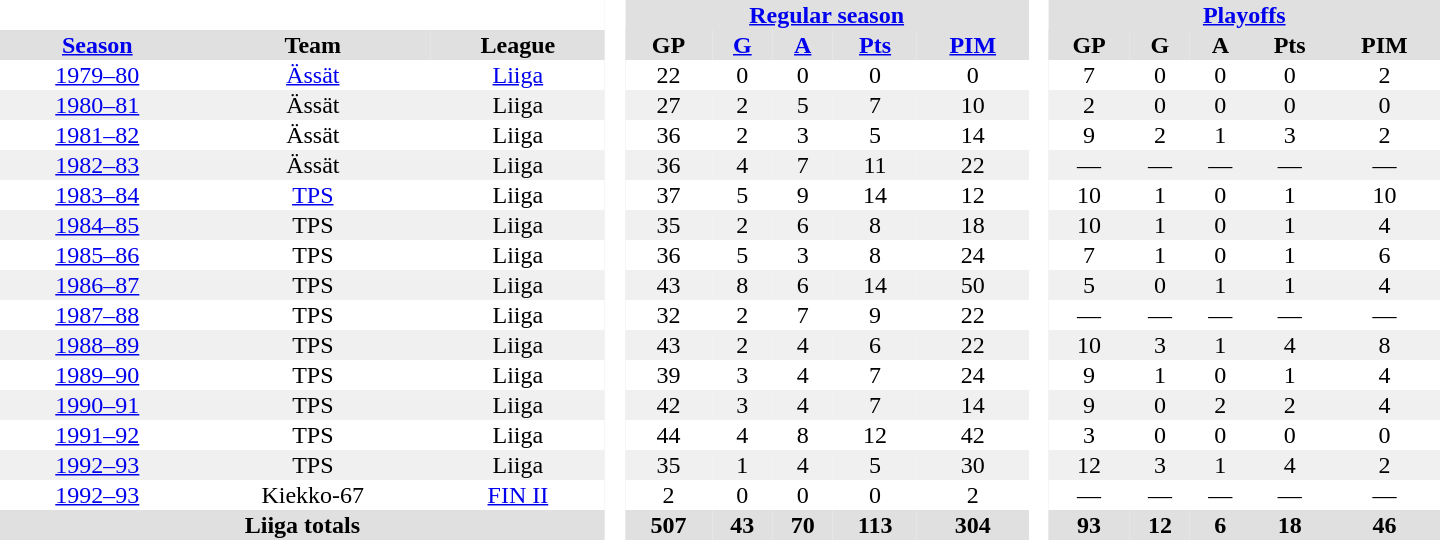<table border="0" cellpadding="1" cellspacing="0" style="text-align:center; width:60em">
<tr bgcolor="#e0e0e0">
<th colspan="3" bgcolor="#ffffff"> </th>
<th rowspan="99" bgcolor="#ffffff"> </th>
<th colspan="5"><a href='#'>Regular season</a></th>
<th rowspan="99" bgcolor="#ffffff"> </th>
<th colspan="5"><a href='#'>Playoffs</a></th>
</tr>
<tr bgcolor="#e0e0e0">
<th><a href='#'>Season</a></th>
<th>Team</th>
<th>League</th>
<th>GP</th>
<th><a href='#'>G</a></th>
<th><a href='#'>A</a></th>
<th><a href='#'>Pts</a></th>
<th><a href='#'>PIM</a></th>
<th>GP</th>
<th>G</th>
<th>A</th>
<th>Pts</th>
<th>PIM</th>
</tr>
<tr>
<td><a href='#'>1979–80</a></td>
<td><a href='#'>Ässät</a></td>
<td><a href='#'>Liiga</a></td>
<td>22</td>
<td>0</td>
<td>0</td>
<td>0</td>
<td>0</td>
<td>7</td>
<td>0</td>
<td>0</td>
<td>0</td>
<td>2</td>
</tr>
<tr bgcolor="#f0f0f0">
<td><a href='#'>1980–81</a></td>
<td>Ässät</td>
<td>Liiga</td>
<td>27</td>
<td>2</td>
<td>5</td>
<td>7</td>
<td>10</td>
<td>2</td>
<td>0</td>
<td>0</td>
<td>0</td>
<td>0</td>
</tr>
<tr>
<td><a href='#'>1981–82</a></td>
<td>Ässät</td>
<td>Liiga</td>
<td>36</td>
<td>2</td>
<td>3</td>
<td>5</td>
<td>14</td>
<td>9</td>
<td>2</td>
<td>1</td>
<td>3</td>
<td>2</td>
</tr>
<tr bgcolor="#f0f0f0">
<td><a href='#'>1982–83</a></td>
<td>Ässät</td>
<td>Liiga</td>
<td>36</td>
<td>4</td>
<td>7</td>
<td>11</td>
<td>22</td>
<td>—</td>
<td>—</td>
<td>—</td>
<td>—</td>
<td>—</td>
</tr>
<tr>
<td><a href='#'>1983–84</a></td>
<td><a href='#'>TPS</a></td>
<td>Liiga</td>
<td>37</td>
<td>5</td>
<td>9</td>
<td>14</td>
<td>12</td>
<td>10</td>
<td>1</td>
<td>0</td>
<td>1</td>
<td>10</td>
</tr>
<tr bgcolor="#f0f0f0">
<td><a href='#'>1984–85</a></td>
<td>TPS</td>
<td>Liiga</td>
<td>35</td>
<td>2</td>
<td>6</td>
<td>8</td>
<td>18</td>
<td>10</td>
<td>1</td>
<td>0</td>
<td>1</td>
<td>4</td>
</tr>
<tr>
<td><a href='#'>1985–86</a></td>
<td>TPS</td>
<td>Liiga</td>
<td>36</td>
<td>5</td>
<td>3</td>
<td>8</td>
<td>24</td>
<td>7</td>
<td>1</td>
<td>0</td>
<td>1</td>
<td>6</td>
</tr>
<tr bgcolor="#f0f0f0">
<td><a href='#'>1986–87</a></td>
<td>TPS</td>
<td>Liiga</td>
<td>43</td>
<td>8</td>
<td>6</td>
<td>14</td>
<td>50</td>
<td>5</td>
<td>0</td>
<td>1</td>
<td>1</td>
<td>4</td>
</tr>
<tr>
<td><a href='#'>1987–88</a></td>
<td>TPS</td>
<td>Liiga</td>
<td>32</td>
<td>2</td>
<td>7</td>
<td>9</td>
<td>22</td>
<td>—</td>
<td>—</td>
<td>—</td>
<td>—</td>
<td>—</td>
</tr>
<tr bgcolor="#f0f0f0">
<td><a href='#'>1988–89</a></td>
<td>TPS</td>
<td>Liiga</td>
<td>43</td>
<td>2</td>
<td>4</td>
<td>6</td>
<td>22</td>
<td>10</td>
<td>3</td>
<td>1</td>
<td>4</td>
<td>8</td>
</tr>
<tr>
<td><a href='#'>1989–90</a></td>
<td>TPS</td>
<td>Liiga</td>
<td>39</td>
<td>3</td>
<td>4</td>
<td>7</td>
<td>24</td>
<td>9</td>
<td>1</td>
<td>0</td>
<td>1</td>
<td>4</td>
</tr>
<tr bgcolor="#f0f0f0">
<td><a href='#'>1990–91</a></td>
<td>TPS</td>
<td>Liiga</td>
<td>42</td>
<td>3</td>
<td>4</td>
<td>7</td>
<td>14</td>
<td>9</td>
<td>0</td>
<td>2</td>
<td>2</td>
<td>4</td>
</tr>
<tr>
<td><a href='#'>1991–92</a></td>
<td>TPS</td>
<td>Liiga</td>
<td>44</td>
<td>4</td>
<td>8</td>
<td>12</td>
<td>42</td>
<td>3</td>
<td>0</td>
<td>0</td>
<td>0</td>
<td>0</td>
</tr>
<tr bgcolor="#f0f0f0">
<td><a href='#'>1992–93</a></td>
<td>TPS</td>
<td>Liiga</td>
<td>35</td>
<td>1</td>
<td>4</td>
<td>5</td>
<td>30</td>
<td>12</td>
<td>3</td>
<td>1</td>
<td>4</td>
<td>2</td>
</tr>
<tr>
<td><a href='#'>1992–93</a></td>
<td>Kiekko-67</td>
<td><a href='#'>FIN II</a></td>
<td>2</td>
<td>0</td>
<td>0</td>
<td>0</td>
<td>2</td>
<td>—</td>
<td>—</td>
<td>—</td>
<td>—</td>
<td>—</td>
</tr>
<tr bgcolor="#e0e0e0">
<th colspan="3">Liiga totals</th>
<th>507</th>
<th>43</th>
<th>70</th>
<th>113</th>
<th>304</th>
<th>93</th>
<th>12</th>
<th>6</th>
<th>18</th>
<th>46</th>
</tr>
</table>
